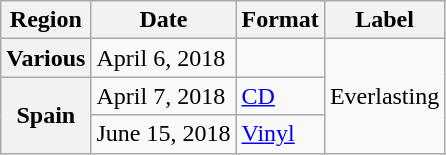<table class="wikitable plainrowheaders">
<tr>
<th scope="col">Region</th>
<th scope="col">Date</th>
<th scope="col">Format</th>
<th scope="col">Label</th>
</tr>
<tr>
<th scope="row">Various</th>
<td>April 6, 2018</td>
<td></td>
<td rowspan="3">Everlasting</td>
</tr>
<tr>
<th scope="row" rowspan="2">Spain</th>
<td>April 7, 2018</td>
<td><a href='#'>CD</a></td>
</tr>
<tr>
<td>June 15, 2018</td>
<td><a href='#'>Vinyl</a></td>
</tr>
</table>
